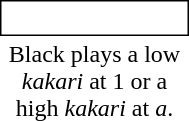<table style="margin:1em;width: 130px; float:right;">
<tr>
<td style="border: solid thin; padding: 2px;"><br></td>
</tr>
<tr>
<td style="text-align:center">Black plays a low <em>kakari</em> at 1 or a high <em>kakari</em> at <em>a</em>.</td>
</tr>
</table>
